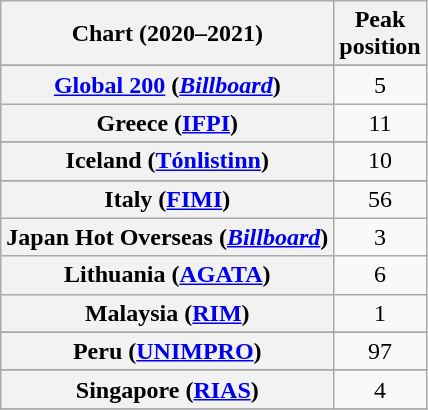<table class="wikitable sortable plainrowheaders" style="text-align:center">
<tr>
<th scope="col">Chart (2020–2021)</th>
<th scope="col">Peak<br>position</th>
</tr>
<tr>
</tr>
<tr>
</tr>
<tr>
</tr>
<tr>
</tr>
<tr>
</tr>
<tr>
</tr>
<tr>
</tr>
<tr>
</tr>
<tr>
</tr>
<tr>
</tr>
<tr>
</tr>
<tr>
</tr>
<tr>
<th scope="row"><a href='#'>Global 200</a> (<em><a href='#'>Billboard</a></em>)</th>
<td>5</td>
</tr>
<tr>
<th scope="row">Greece (<a href='#'>IFPI</a>)</th>
<td>11</td>
</tr>
<tr>
</tr>
<tr>
</tr>
<tr>
</tr>
<tr>
<th scope="row">Iceland (<a href='#'>Tónlistinn</a>)</th>
<td>10</td>
</tr>
<tr>
</tr>
<tr>
<th scope="row">Italy (<a href='#'>FIMI</a>)</th>
<td>56</td>
</tr>
<tr>
<th scope="row">Japan Hot Overseas (<em><a href='#'>Billboard</a></em>)</th>
<td>3</td>
</tr>
<tr>
<th scope="row">Lithuania (<a href='#'>AGATA</a>)</th>
<td>6</td>
</tr>
<tr>
<th scope="row">Malaysia (<a href='#'>RIM</a>)</th>
<td>1</td>
</tr>
<tr>
</tr>
<tr>
</tr>
<tr>
</tr>
<tr>
</tr>
<tr>
<th scope="row">Peru (<a href='#'>UNIMPRO</a>)</th>
<td>97</td>
</tr>
<tr>
</tr>
<tr>
</tr>
<tr>
</tr>
<tr>
</tr>
<tr>
<th scope="row">Singapore (<a href='#'>RIAS</a>)</th>
<td>4</td>
</tr>
<tr>
</tr>
<tr>
</tr>
<tr>
</tr>
<tr>
</tr>
<tr>
</tr>
<tr>
</tr>
<tr>
</tr>
<tr>
</tr>
<tr>
</tr>
<tr>
</tr>
<tr>
</tr>
</table>
